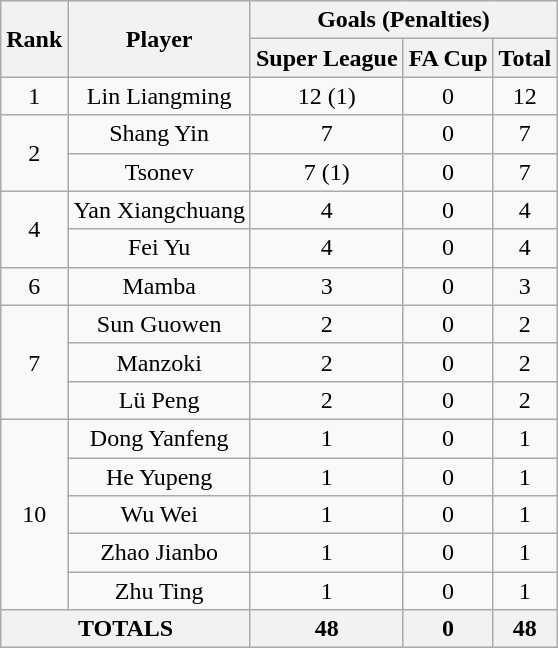<table class="wikitable" style="text-align:center">
<tr>
<th rowspan="2">Rank</th>
<th rowspan="2">Player</th>
<th colspan="3">Goals (Penalties)</th>
</tr>
<tr>
<th>Super League</th>
<th>FA Cup</th>
<th>Total</th>
</tr>
<tr>
<td>1</td>
<td>Lin Liangming</td>
<td>12 (1)</td>
<td>0</td>
<td>12</td>
</tr>
<tr>
<td rowspan="2">2</td>
<td>Shang Yin</td>
<td>7</td>
<td>0</td>
<td>7</td>
</tr>
<tr>
<td>Tsonev</td>
<td>7 (1)</td>
<td>0</td>
<td>7</td>
</tr>
<tr>
<td rowspan="2">4</td>
<td>Yan Xiangchuang</td>
<td>4</td>
<td>0</td>
<td>4</td>
</tr>
<tr>
<td>Fei Yu</td>
<td>4</td>
<td>0</td>
<td>4</td>
</tr>
<tr>
<td>6</td>
<td>Mamba</td>
<td>3</td>
<td>0</td>
<td>3</td>
</tr>
<tr>
<td rowspan="3">7</td>
<td>Sun Guowen</td>
<td>2</td>
<td>0</td>
<td>2</td>
</tr>
<tr>
<td>Manzoki</td>
<td>2</td>
<td>0</td>
<td>2</td>
</tr>
<tr>
<td>Lü Peng</td>
<td>2</td>
<td>0</td>
<td>2</td>
</tr>
<tr>
<td rowspan="5">10</td>
<td>Dong Yanfeng</td>
<td>1</td>
<td>0</td>
<td>1</td>
</tr>
<tr>
<td>He Yupeng</td>
<td>1</td>
<td>0</td>
<td>1</td>
</tr>
<tr>
<td>Wu Wei</td>
<td>1</td>
<td>0</td>
<td>1</td>
</tr>
<tr>
<td>Zhao Jianbo</td>
<td>1</td>
<td>0</td>
<td>1</td>
</tr>
<tr>
<td>Zhu Ting</td>
<td>1</td>
<td>0</td>
<td>1</td>
</tr>
<tr class="sortbottom">
<th colspan="2">TOTALS</th>
<th>48</th>
<th>0</th>
<th>48</th>
</tr>
</table>
